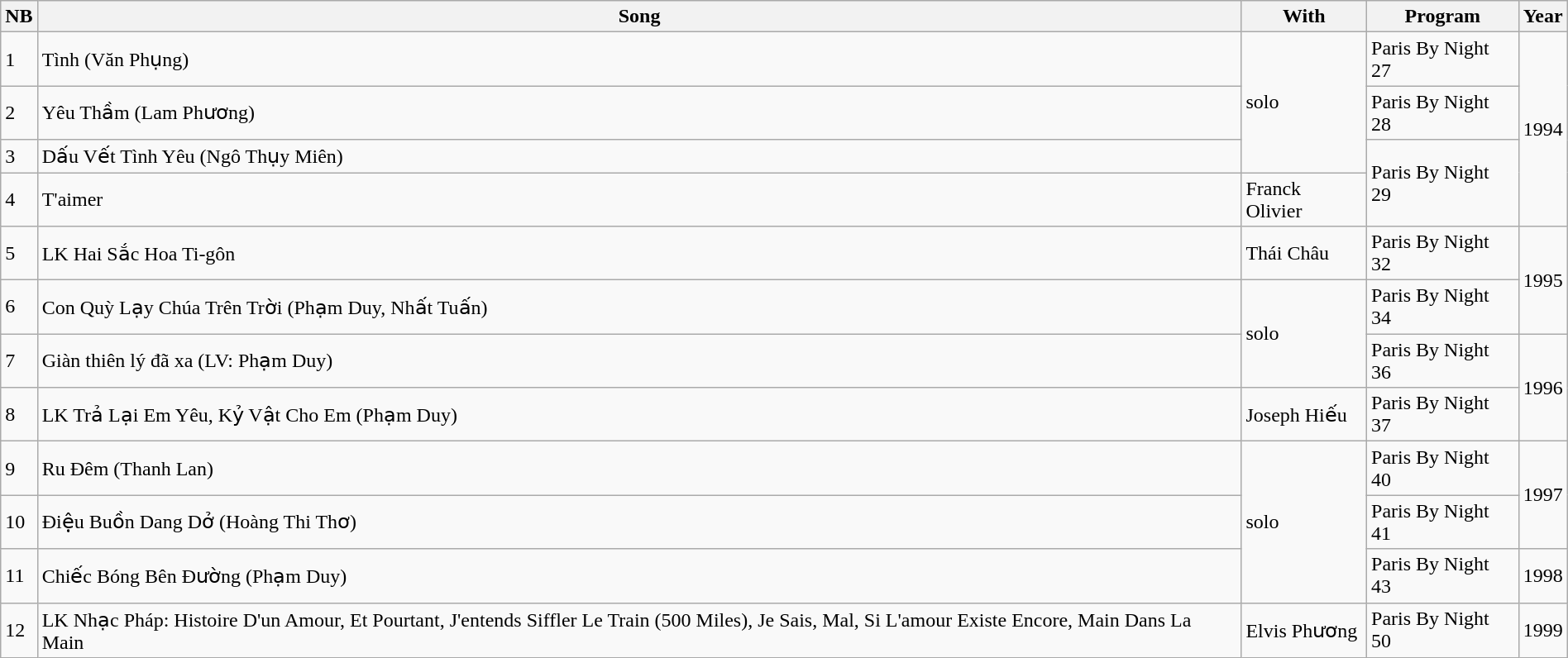<table class="wikitable" style="width:100%;">
<tr>
<th>NB</th>
<th>Song</th>
<th>With</th>
<th>Program</th>
<th>Year</th>
</tr>
<tr>
<td>1</td>
<td>Tình (Văn Phụng)</td>
<td rowspan="3">solo</td>
<td>Paris By Night 27</td>
<td rowspan="4">1994</td>
</tr>
<tr>
<td>2</td>
<td>Yêu Thầm (Lam Phương)</td>
<td>Paris By Night 28</td>
</tr>
<tr>
<td>3</td>
<td>Dấu Vết Tình Yêu (Ngô Thụy Miên)</td>
<td rowspan="2">Paris By Night 29</td>
</tr>
<tr>
<td>4</td>
<td>T'aimer</td>
<td>Franck Olivier</td>
</tr>
<tr>
<td>5</td>
<td>LK Hai Sắc Hoa Ti-gôn</td>
<td>Thái Châu</td>
<td>Paris By Night 32</td>
<td rowspan="2">1995</td>
</tr>
<tr>
<td>6</td>
<td>Con Quỳ Lạy Chúa Trên Trời (Phạm Duy, Nhất Tuấn)</td>
<td rowspan="2">solo</td>
<td>Paris By Night 34</td>
</tr>
<tr>
<td>7</td>
<td>Giàn thiên lý đã xa (LV: Phạm Duy)</td>
<td>Paris By Night 36</td>
<td rowspan="2">1996</td>
</tr>
<tr>
<td>8</td>
<td>LK Trả Lại Em Yêu, Kỷ Vật Cho Em (Phạm Duy)</td>
<td>Joseph Hiếu</td>
<td>Paris By Night 37</td>
</tr>
<tr>
<td>9</td>
<td>Ru Đêm (Thanh Lan)</td>
<td rowspan="3">solo</td>
<td>Paris By Night 40</td>
<td rowspan="2">1997</td>
</tr>
<tr>
<td>10</td>
<td>Điệu Buồn Dang Dở (Hoàng Thi Thơ)</td>
<td>Paris By Night 41</td>
</tr>
<tr>
<td>11</td>
<td>Chiếc Bóng Bên Đường (Phạm Duy)</td>
<td>Paris By Night 43</td>
<td>1998</td>
</tr>
<tr>
<td>12</td>
<td>LK Nhạc Pháp: Histoire D'un Amour, Et Pourtant, J'entends Siffler Le Train (500 Miles), Je Sais, Mal, Si L'amour Existe Encore, Main Dans La Main</td>
<td>Elvis Phương</td>
<td>Paris By Night 50</td>
<td>1999</td>
</tr>
</table>
